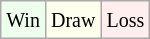<table class="wikitable">
<tr>
<td style="background:#efe;"><small>Win</small></td>
<td style="background:#ffe;"><small>Draw</small></td>
<td style="background:#fee;"><small>Loss</small></td>
</tr>
</table>
